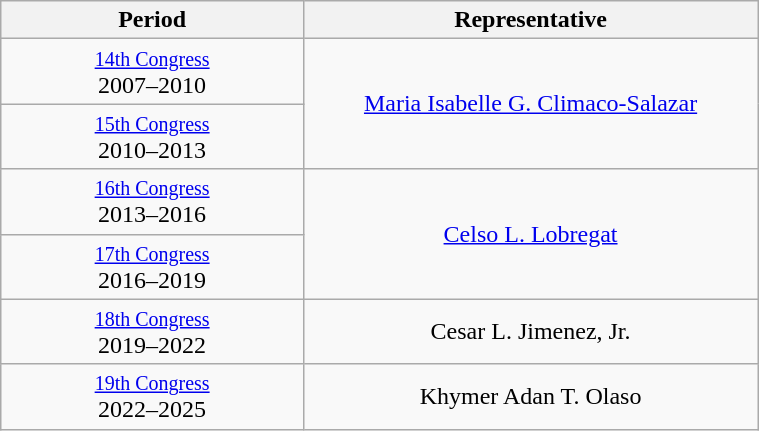<table class="wikitable" style="text-align:center; width:40%;">
<tr>
<th width="40%">Period</th>
<th>Representative</th>
</tr>
<tr>
<td><small><a href='#'>14th Congress</a></small><br>2007–2010</td>
<td rowspan="2"><a href='#'>Maria Isabelle G. Climaco-Salazar</a></td>
</tr>
<tr>
<td><small><a href='#'>15th Congress</a></small><br>2010–2013</td>
</tr>
<tr>
<td><small><a href='#'>16th Congress</a></small><br>2013–2016</td>
<td rowspan="2"><a href='#'>Celso L. Lobregat</a></td>
</tr>
<tr>
<td><small><a href='#'>17th Congress</a></small><br>2016–2019</td>
</tr>
<tr>
<td><small><a href='#'>18th Congress</a></small><br>2019–2022</td>
<td>Cesar L. Jimenez, Jr.</td>
</tr>
<tr>
<td><small><a href='#'>19th Congress</a></small><br>2022–2025</td>
<td>Khymer Adan T. Olaso</td>
</tr>
</table>
